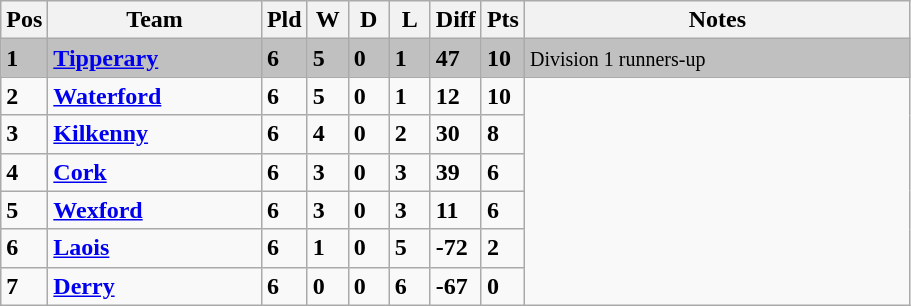<table class="wikitable" style="text-align: centre;">
<tr>
<th width=20>Pos</th>
<th width=135>Team</th>
<th width=20>Pld</th>
<th width=20>W</th>
<th width=20>D</th>
<th width=20>L</th>
<th width=20>Diff</th>
<th width=20>Pts</th>
<th width=250>Notes</th>
</tr>
<tr style="background:silver;">
<td><strong>1</strong></td>
<td align=left><strong> <a href='#'>Tipperary</a> </strong></td>
<td><strong>6</strong></td>
<td><strong>5</strong></td>
<td><strong>0</strong></td>
<td><strong>1</strong></td>
<td><strong>47</strong></td>
<td><strong>10</strong></td>
<td><small>Division 1 runners-up</small></td>
</tr>
<tr style>
<td><strong>2</strong></td>
<td align=left><strong> <a href='#'>Waterford</a> </strong></td>
<td><strong>6</strong></td>
<td><strong>5</strong></td>
<td><strong>0</strong></td>
<td><strong>1</strong></td>
<td><strong>12</strong></td>
<td><strong>10</strong></td>
</tr>
<tr style>
<td><strong>3</strong></td>
<td align=left><strong> <a href='#'>Kilkenny</a> </strong></td>
<td><strong>6</strong></td>
<td><strong>4</strong></td>
<td><strong>0</strong></td>
<td><strong>2</strong></td>
<td><strong>30</strong></td>
<td><strong>8</strong></td>
</tr>
<tr style>
<td><strong>4</strong></td>
<td align=left><strong> <a href='#'>Cork</a> </strong></td>
<td><strong>6</strong></td>
<td><strong>3</strong></td>
<td><strong>0</strong></td>
<td><strong>3</strong></td>
<td><strong>39</strong></td>
<td><strong>6</strong></td>
</tr>
<tr style>
<td><strong>5</strong></td>
<td align=left><strong> <a href='#'>Wexford</a> </strong></td>
<td><strong>6</strong></td>
<td><strong>3</strong></td>
<td><strong>0</strong></td>
<td><strong>3</strong></td>
<td><strong>11</strong></td>
<td><strong>6</strong></td>
</tr>
<tr style>
<td><strong>6</strong></td>
<td align=left><strong> <a href='#'>Laois</a> </strong></td>
<td><strong>6</strong></td>
<td><strong>1</strong></td>
<td><strong>0</strong></td>
<td><strong>5</strong></td>
<td><strong>-72</strong></td>
<td><strong>2</strong></td>
</tr>
<tr style>
<td><strong>7</strong></td>
<td align=left><strong> <a href='#'>Derry</a> </strong></td>
<td><strong>6</strong></td>
<td><strong>0</strong></td>
<td><strong>0</strong></td>
<td><strong>6</strong></td>
<td><strong>-67</strong></td>
<td><strong>0</strong></td>
</tr>
</table>
